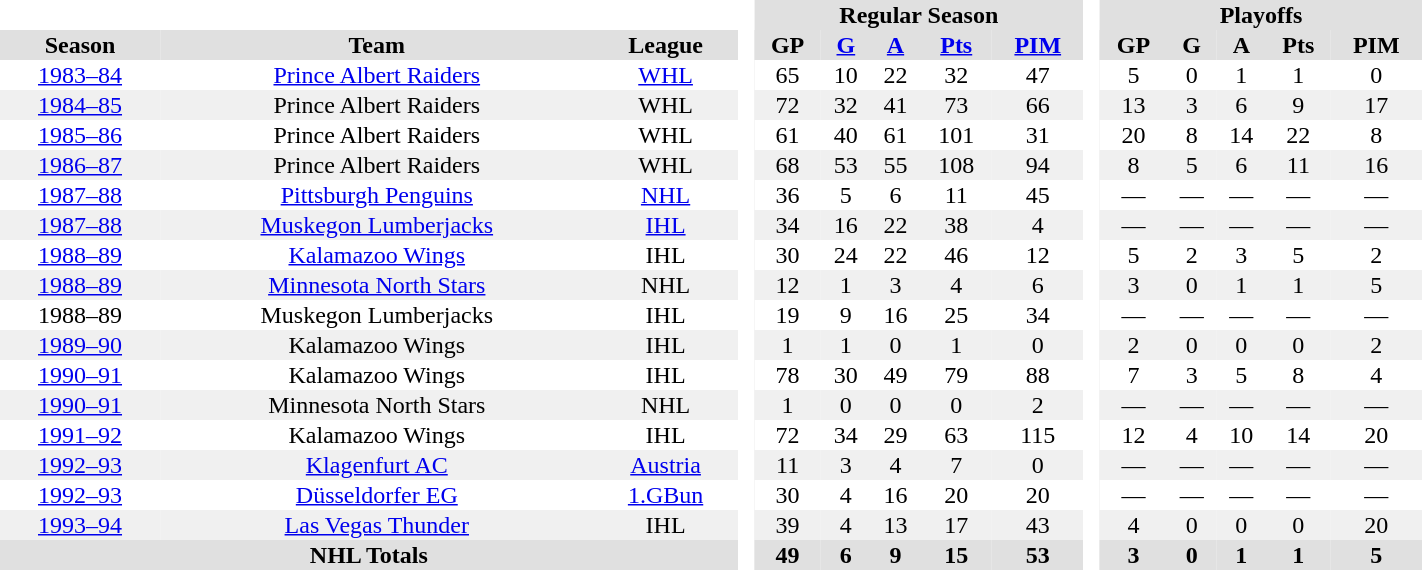<table border="0" cellpadding="1" cellspacing="0" style="text-align:center; width:75%">
<tr bgcolor="#e0e0e0">
<th colspan="3"  bgcolor="#ffffff"> </th>
<th rowspan="99" bgcolor="#ffffff"> </th>
<th colspan="5">Regular Season</th>
<th rowspan="99" bgcolor="#ffffff"> </th>
<th colspan="5">Playoffs</th>
</tr>
<tr bgcolor="#e0e0e0">
<th>Season</th>
<th>Team</th>
<th>League</th>
<th>GP</th>
<th><a href='#'>G</a></th>
<th><a href='#'>A</a></th>
<th><a href='#'>Pts</a></th>
<th><a href='#'>PIM</a></th>
<th>GP</th>
<th>G</th>
<th>A</th>
<th>Pts</th>
<th>PIM</th>
</tr>
<tr>
<td><a href='#'>1983–84</a></td>
<td><a href='#'>Prince Albert Raiders</a></td>
<td><a href='#'>WHL</a></td>
<td>65</td>
<td>10</td>
<td>22</td>
<td>32</td>
<td>47</td>
<td>5</td>
<td>0</td>
<td>1</td>
<td>1</td>
<td>0</td>
</tr>
<tr bgcolor="#f0f0f0">
<td><a href='#'>1984–85</a></td>
<td>Prince Albert Raiders</td>
<td>WHL</td>
<td>72</td>
<td>32</td>
<td>41</td>
<td>73</td>
<td>66</td>
<td>13</td>
<td>3</td>
<td>6</td>
<td>9</td>
<td>17</td>
</tr>
<tr>
<td><a href='#'>1985–86</a></td>
<td>Prince Albert Raiders</td>
<td>WHL</td>
<td>61</td>
<td>40</td>
<td>61</td>
<td>101</td>
<td>31</td>
<td>20</td>
<td>8</td>
<td>14</td>
<td>22</td>
<td>8</td>
</tr>
<tr bgcolor="#f0f0f0">
<td><a href='#'>1986–87</a></td>
<td>Prince Albert Raiders</td>
<td>WHL</td>
<td>68</td>
<td>53</td>
<td>55</td>
<td>108</td>
<td>94</td>
<td>8</td>
<td>5</td>
<td>6</td>
<td>11</td>
<td>16</td>
</tr>
<tr>
<td><a href='#'>1987–88</a></td>
<td><a href='#'>Pittsburgh Penguins</a></td>
<td><a href='#'>NHL</a></td>
<td>36</td>
<td>5</td>
<td>6</td>
<td>11</td>
<td>45</td>
<td>—</td>
<td>—</td>
<td>—</td>
<td>—</td>
<td>—</td>
</tr>
<tr bgcolor="#f0f0f0">
<td><a href='#'>1987–88</a></td>
<td><a href='#'>Muskegon Lumberjacks</a></td>
<td><a href='#'>IHL</a></td>
<td>34</td>
<td>16</td>
<td>22</td>
<td>38</td>
<td>4</td>
<td>—</td>
<td>—</td>
<td>—</td>
<td>—</td>
<td>—</td>
</tr>
<tr>
<td><a href='#'>1988–89</a></td>
<td><a href='#'>Kalamazoo Wings</a></td>
<td>IHL</td>
<td>30</td>
<td>24</td>
<td>22</td>
<td>46</td>
<td>12</td>
<td>5</td>
<td>2</td>
<td>3</td>
<td>5</td>
<td>2</td>
</tr>
<tr bgcolor="#f0f0f0">
<td><a href='#'>1988–89</a></td>
<td><a href='#'>Minnesota North Stars</a></td>
<td>NHL</td>
<td>12</td>
<td>1</td>
<td>3</td>
<td>4</td>
<td>6</td>
<td>3</td>
<td>0</td>
<td>1</td>
<td>1</td>
<td>5</td>
</tr>
<tr>
<td>1988–89</td>
<td>Muskegon Lumberjacks</td>
<td>IHL</td>
<td>19</td>
<td>9</td>
<td>16</td>
<td>25</td>
<td>34</td>
<td>—</td>
<td>—</td>
<td>—</td>
<td>—</td>
<td>—</td>
</tr>
<tr bgcolor="#f0f0f0">
<td><a href='#'>1989–90</a></td>
<td>Kalamazoo Wings</td>
<td>IHL</td>
<td>1</td>
<td>1</td>
<td>0</td>
<td>1</td>
<td>0</td>
<td>2</td>
<td>0</td>
<td>0</td>
<td>0</td>
<td>2</td>
</tr>
<tr>
<td><a href='#'>1990–91</a></td>
<td>Kalamazoo Wings</td>
<td>IHL</td>
<td>78</td>
<td>30</td>
<td>49</td>
<td>79</td>
<td>88</td>
<td>7</td>
<td>3</td>
<td>5</td>
<td>8</td>
<td>4</td>
</tr>
<tr bgcolor="#f0f0f0">
<td><a href='#'>1990–91</a></td>
<td>Minnesota North Stars</td>
<td>NHL</td>
<td>1</td>
<td>0</td>
<td>0</td>
<td>0</td>
<td>2</td>
<td>—</td>
<td>—</td>
<td>—</td>
<td>—</td>
<td>—</td>
</tr>
<tr>
<td><a href='#'>1991–92</a></td>
<td>Kalamazoo Wings</td>
<td>IHL</td>
<td>72</td>
<td>34</td>
<td>29</td>
<td>63</td>
<td>115</td>
<td>12</td>
<td>4</td>
<td>10</td>
<td>14</td>
<td>20</td>
</tr>
<tr bgcolor="#f0f0f0">
<td><a href='#'>1992–93</a></td>
<td><a href='#'>Klagenfurt AC</a></td>
<td><a href='#'>Austria</a></td>
<td>11</td>
<td>3</td>
<td>4</td>
<td>7</td>
<td>0</td>
<td>—</td>
<td>—</td>
<td>—</td>
<td>—</td>
<td>—</td>
</tr>
<tr>
<td><a href='#'>1992–93</a></td>
<td><a href='#'>Düsseldorfer EG</a></td>
<td><a href='#'>1.GBun</a></td>
<td>30</td>
<td>4</td>
<td>16</td>
<td>20</td>
<td>20</td>
<td>—</td>
<td>—</td>
<td>—</td>
<td>—</td>
<td>—</td>
</tr>
<tr bgcolor="#f0f0f0">
<td><a href='#'>1993–94</a></td>
<td><a href='#'>Las Vegas Thunder</a></td>
<td>IHL</td>
<td>39</td>
<td>4</td>
<td>13</td>
<td>17</td>
<td>43</td>
<td>4</td>
<td>0</td>
<td>0</td>
<td>0</td>
<td>20</td>
</tr>
<tr bgcolor="#e0e0e0">
<th colspan="3">NHL Totals</th>
<th>49</th>
<th>6</th>
<th>9</th>
<th>15</th>
<th>53</th>
<th>3</th>
<th>0</th>
<th>1</th>
<th>1</th>
<th>5</th>
</tr>
</table>
